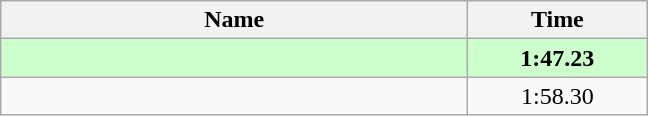<table class="wikitable" style="text-align:center;">
<tr>
<th style="width:19em">Name</th>
<th style="width:7em">Time</th>
</tr>
<tr bgcolor=ccffcc>
<td align=left><strong></strong></td>
<td><strong>1:47.23</strong></td>
</tr>
<tr>
<td align=left></td>
<td>1:58.30</td>
</tr>
</table>
